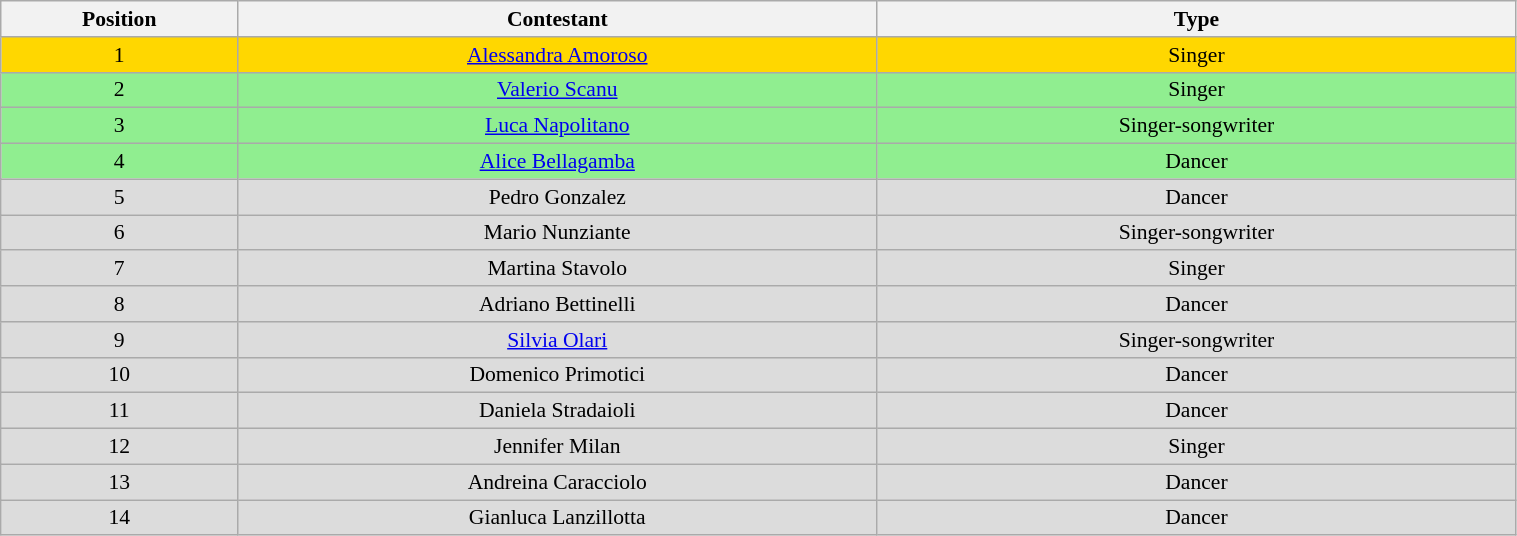<table class="wikitable" style="text-align:center; font-size:90%; border-collapse:collapse;" width=80%>
<tr>
<th width=4%>Position</th>
<th width="12%" align="center">Contestant</th>
<th width=12%>Type</th>
</tr>
<tr>
<td style="color:black; background:gold;">1</td>
<td style="color:black; background:gold;"><a href='#'>Alessandra Amoroso</a></td>
<td style="color:black; background:gold;">Singer</td>
</tr>
<tr>
<td style="color:black; background:LightGreen;">2</td>
<td style="color:black; background:LightGreen;"><a href='#'>Valerio Scanu</a></td>
<td style="color:black; background:LightGreen;">Singer</td>
</tr>
<tr>
<td style="color:black; background:LightGreen;">3</td>
<td style="color:black; background:LightGreen;"><a href='#'>Luca Napolitano</a></td>
<td style="color:black; background:LightGreen;">Singer-songwriter</td>
</tr>
<tr>
<td style="color:black; background:LightGreen;">4</td>
<td style="color:black; background:LightGreen;"><a href='#'>Alice Bellagamba</a></td>
<td style="color:black; background:LightGreen;">Dancer</td>
</tr>
<tr>
<td style="background:#DCDCDC;">5</td>
<td style="background:#DCDCDC;">Pedro Gonzalez</td>
<td style="background:#DCDCDC;">Dancer</td>
</tr>
<tr>
<td style="background:#DCDCDC;">6</td>
<td style="background:#DCDCDC;">Mario Nunziante</td>
<td style="background:#DCDCDC;">Singer-songwriter</td>
</tr>
<tr>
<td style="background:#DCDCDC;">7</td>
<td style="background:#DCDCDC;">Martina Stavolo</td>
<td style="background:#DCDCDC;">Singer</td>
</tr>
<tr>
<td style="background:#DCDCDC;">8</td>
<td style="background:#DCDCDC;">Adriano Bettinelli</td>
<td style="background:#DCDCDC;">Dancer</td>
</tr>
<tr>
<td style="background:#DCDCDC;">9</td>
<td style="background:#DCDCDC;"><a href='#'>Silvia Olari</a></td>
<td style="background:#DCDCDC;">Singer-songwriter</td>
</tr>
<tr>
<td style="background:#DCDCDC;">10</td>
<td style="background:#DCDCDC;">Domenico Primotici</td>
<td style="background:#DCDCDC;">Dancer</td>
</tr>
<tr>
<td style="background:#DCDCDC;">11</td>
<td style="background:#DCDCDC;">Daniela Stradaioli</td>
<td style="background:#DCDCDC;">Dancer</td>
</tr>
<tr>
<td style="background:#DCDCDC;">12</td>
<td style="background:#DCDCDC;">Jennifer Milan</td>
<td style="background:#DCDCDC;">Singer</td>
</tr>
<tr>
<td style="background:#DCDCDC;">13</td>
<td style="background:#DCDCDC;">Andreina Caracciolo</td>
<td style="background:#DCDCDC;">Dancer</td>
</tr>
<tr>
<td style="background:#DCDCDC;">14</td>
<td style="background:#DCDCDC;">Gianluca Lanzillotta</td>
<td style="background:#DCDCDC;">Dancer</td>
</tr>
</table>
